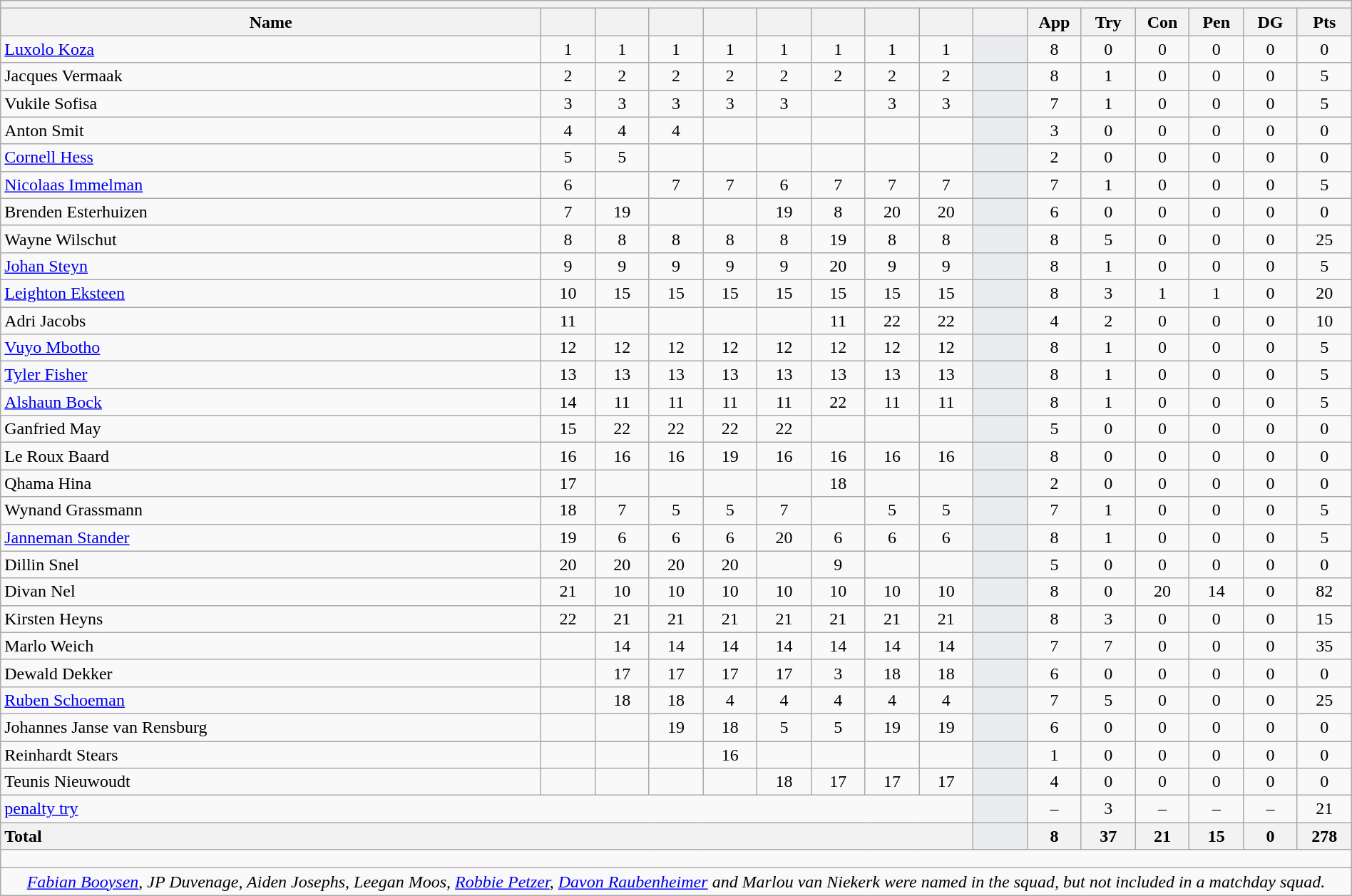<table class="wikitable collapsible collapsed" style="text-align:center; font-size:100%; width:100%">
<tr>
<th colspan="100%"></th>
</tr>
<tr>
<th style="width:40%;">Name</th>
<th style="width:4%;"></th>
<th style="width:4%;"></th>
<th style="width:4%;"></th>
<th style="width:4%;"></th>
<th style="width:4%;"></th>
<th style="width:4%;"></th>
<th style="width:4%;"></th>
<th style="width:4%;"></th>
<th style="width:4%;"></th>
<th style="width:4%;">App</th>
<th style="width:4%;">Try</th>
<th style="width:4%;">Con</th>
<th style="width:4%;">Pen</th>
<th style="width:4%;">DG</th>
<th style="width:4%;">Pts</th>
</tr>
<tr>
<td style="text-align:left;"><a href='#'>Luxolo Koza</a></td>
<td>1</td>
<td>1</td>
<td>1</td>
<td>1</td>
<td>1</td>
<td>1</td>
<td>1</td>
<td>1</td>
<td style="background:#EBECF0;"></td>
<td>8</td>
<td>0</td>
<td>0</td>
<td>0</td>
<td>0</td>
<td>0</td>
</tr>
<tr>
<td style="text-align:left;">Jacques Vermaak</td>
<td>2</td>
<td>2</td>
<td>2</td>
<td>2</td>
<td>2</td>
<td>2</td>
<td>2</td>
<td>2</td>
<td style="background:#EBECF0;"></td>
<td>8</td>
<td>1</td>
<td>0</td>
<td>0</td>
<td>0</td>
<td>5</td>
</tr>
<tr>
<td style="text-align:left;">Vukile Sofisa</td>
<td>3</td>
<td>3</td>
<td>3</td>
<td>3</td>
<td>3</td>
<td></td>
<td>3</td>
<td>3</td>
<td style="background:#EBECF0;"></td>
<td>7</td>
<td>1</td>
<td>0</td>
<td>0</td>
<td>0</td>
<td>5</td>
</tr>
<tr>
<td style="text-align:left;">Anton Smit</td>
<td>4</td>
<td>4</td>
<td>4</td>
<td></td>
<td></td>
<td></td>
<td></td>
<td></td>
<td style="background:#EBECF0;"></td>
<td>3</td>
<td>0</td>
<td>0</td>
<td>0</td>
<td>0</td>
<td>0</td>
</tr>
<tr>
<td style="text-align:left;"><a href='#'>Cornell Hess</a></td>
<td>5</td>
<td>5</td>
<td></td>
<td></td>
<td></td>
<td></td>
<td></td>
<td></td>
<td style="background:#EBECF0;"></td>
<td>2</td>
<td>0</td>
<td>0</td>
<td>0</td>
<td>0</td>
<td>0</td>
</tr>
<tr>
<td style="text-align:left;"><a href='#'>Nicolaas Immelman</a></td>
<td>6</td>
<td></td>
<td>7</td>
<td>7</td>
<td>6</td>
<td>7</td>
<td>7</td>
<td>7</td>
<td style="background:#EBECF0;"></td>
<td>7</td>
<td>1</td>
<td>0</td>
<td>0</td>
<td>0</td>
<td>5</td>
</tr>
<tr>
<td style="text-align:left;">Brenden Esterhuizen</td>
<td>7</td>
<td>19 </td>
<td></td>
<td></td>
<td>19 </td>
<td>8</td>
<td>20 </td>
<td>20 </td>
<td style="background:#EBECF0;"></td>
<td>6</td>
<td>0</td>
<td>0</td>
<td>0</td>
<td>0</td>
<td>0</td>
</tr>
<tr>
<td style="text-align:left;">Wayne Wilschut</td>
<td>8</td>
<td>8</td>
<td>8</td>
<td>8</td>
<td>8</td>
<td>19 </td>
<td>8</td>
<td>8</td>
<td style="background:#EBECF0;"></td>
<td>8</td>
<td>5</td>
<td>0</td>
<td>0</td>
<td>0</td>
<td>25</td>
</tr>
<tr>
<td style="text-align:left;"><a href='#'>Johan Steyn</a></td>
<td>9</td>
<td>9</td>
<td>9</td>
<td>9</td>
<td>9</td>
<td>20 </td>
<td>9</td>
<td>9</td>
<td style="background:#EBECF0;"></td>
<td>8</td>
<td>1</td>
<td>0</td>
<td>0</td>
<td>0</td>
<td>5</td>
</tr>
<tr>
<td style="text-align:left;"><a href='#'>Leighton Eksteen</a></td>
<td>10</td>
<td>15</td>
<td>15</td>
<td>15</td>
<td>15</td>
<td>15</td>
<td>15</td>
<td>15</td>
<td style="background:#EBECF0;"></td>
<td>8</td>
<td>3</td>
<td>1</td>
<td>1</td>
<td>0</td>
<td>20</td>
</tr>
<tr>
<td style="text-align:left;">Adri Jacobs</td>
<td>11</td>
<td></td>
<td></td>
<td></td>
<td></td>
<td>11</td>
<td>22 </td>
<td>22 </td>
<td style="background:#EBECF0;"></td>
<td>4</td>
<td>2</td>
<td>0</td>
<td>0</td>
<td>0</td>
<td>10</td>
</tr>
<tr>
<td style="text-align:left;"><a href='#'>Vuyo Mbotho</a></td>
<td>12</td>
<td>12</td>
<td>12</td>
<td>12</td>
<td>12</td>
<td>12</td>
<td>12</td>
<td>12</td>
<td style="background:#EBECF0;"></td>
<td>8</td>
<td>1</td>
<td>0</td>
<td>0</td>
<td>0</td>
<td>5</td>
</tr>
<tr>
<td style="text-align:left;"><a href='#'>Tyler Fisher</a></td>
<td>13</td>
<td>13</td>
<td>13</td>
<td>13</td>
<td>13</td>
<td>13</td>
<td>13</td>
<td>13</td>
<td style="background:#EBECF0;"></td>
<td>8</td>
<td>1</td>
<td>0</td>
<td>0</td>
<td>0</td>
<td>5</td>
</tr>
<tr>
<td style="text-align:left;"><a href='#'>Alshaun Bock</a></td>
<td>14</td>
<td>11</td>
<td>11</td>
<td>11</td>
<td>11</td>
<td>22 </td>
<td>11</td>
<td>11</td>
<td style="background:#EBECF0;"></td>
<td>8</td>
<td>1</td>
<td>0</td>
<td>0</td>
<td>0</td>
<td>5</td>
</tr>
<tr>
<td style="text-align:left;">Ganfried May</td>
<td>15</td>
<td>22 </td>
<td>22 </td>
<td>22 </td>
<td>22 </td>
<td></td>
<td></td>
<td></td>
<td style="background:#EBECF0;"></td>
<td>5</td>
<td>0</td>
<td>0</td>
<td>0</td>
<td>0</td>
<td>0</td>
</tr>
<tr>
<td style="text-align:left;">Le Roux Baard</td>
<td>16 </td>
<td>16 </td>
<td>16 </td>
<td>19 </td>
<td>16 </td>
<td>16 </td>
<td>16 </td>
<td>16 </td>
<td style="background:#EBECF0;"></td>
<td>8</td>
<td>0</td>
<td>0</td>
<td>0</td>
<td>0</td>
<td>0</td>
</tr>
<tr>
<td style="text-align:left;">Qhama Hina</td>
<td>17 </td>
<td></td>
<td></td>
<td></td>
<td></td>
<td>18 </td>
<td></td>
<td></td>
<td style="background:#EBECF0;"></td>
<td>2</td>
<td>0</td>
<td>0</td>
<td>0</td>
<td>0</td>
<td>0</td>
</tr>
<tr>
<td style="text-align:left;">Wynand Grassmann</td>
<td>18 </td>
<td>7</td>
<td>5</td>
<td>5</td>
<td>7</td>
<td></td>
<td>5</td>
<td>5</td>
<td style="background:#EBECF0;"></td>
<td>7</td>
<td>1</td>
<td>0</td>
<td>0</td>
<td>0</td>
<td>5</td>
</tr>
<tr>
<td style="text-align:left;"><a href='#'>Janneman Stander</a></td>
<td>19 </td>
<td>6</td>
<td>6</td>
<td>6</td>
<td>20 </td>
<td>6</td>
<td>6</td>
<td>6</td>
<td style="background:#EBECF0;"></td>
<td>8</td>
<td>1</td>
<td>0</td>
<td>0</td>
<td>0</td>
<td>5</td>
</tr>
<tr>
<td style="text-align:left;">Dillin Snel</td>
<td>20 </td>
<td>20 </td>
<td>20 </td>
<td>20 </td>
<td></td>
<td>9</td>
<td></td>
<td></td>
<td style="background:#EBECF0;"></td>
<td>5</td>
<td>0</td>
<td>0</td>
<td>0</td>
<td>0</td>
<td>0</td>
</tr>
<tr>
<td style="text-align:left;">Divan Nel</td>
<td>21 </td>
<td>10</td>
<td>10</td>
<td>10</td>
<td>10</td>
<td>10</td>
<td>10</td>
<td>10</td>
<td style="background:#EBECF0;"></td>
<td>8</td>
<td>0</td>
<td>20</td>
<td>14</td>
<td>0</td>
<td>82</td>
</tr>
<tr>
<td style="text-align:left;">Kirsten Heyns</td>
<td>22 </td>
<td>21 </td>
<td>21 </td>
<td>21 </td>
<td>21 </td>
<td>21 </td>
<td>21 </td>
<td>21 </td>
<td style="background:#EBECF0;"></td>
<td>8</td>
<td>3</td>
<td>0</td>
<td>0</td>
<td>0</td>
<td>15</td>
</tr>
<tr>
<td style="text-align:left;">Marlo Weich</td>
<td></td>
<td>14</td>
<td>14</td>
<td>14</td>
<td>14</td>
<td>14</td>
<td>14</td>
<td>14</td>
<td style="background:#EBECF0;"></td>
<td>7</td>
<td>7</td>
<td>0</td>
<td>0</td>
<td>0</td>
<td>35</td>
</tr>
<tr>
<td style="text-align:left;">Dewald Dekker</td>
<td></td>
<td>17 </td>
<td>17 </td>
<td>17</td>
<td>17 </td>
<td>3</td>
<td>18 </td>
<td>18 </td>
<td style="background:#EBECF0;"></td>
<td>6</td>
<td>0</td>
<td>0</td>
<td>0</td>
<td>0</td>
<td>0</td>
</tr>
<tr>
<td style="text-align:left;"><a href='#'>Ruben Schoeman</a></td>
<td></td>
<td>18 </td>
<td>18 </td>
<td>4</td>
<td>4</td>
<td>4</td>
<td>4</td>
<td>4</td>
<td style="background:#EBECF0;"></td>
<td>7</td>
<td>5</td>
<td>0</td>
<td>0</td>
<td>0</td>
<td>25</td>
</tr>
<tr>
<td style="text-align:left;">Johannes Janse van Rensburg</td>
<td></td>
<td></td>
<td>19 </td>
<td>18 </td>
<td>5</td>
<td>5</td>
<td>19 </td>
<td>19 </td>
<td style="background:#EBECF0;"></td>
<td>6</td>
<td>0</td>
<td>0</td>
<td>0</td>
<td>0</td>
<td>0</td>
</tr>
<tr>
<td style="text-align:left;">Reinhardt Stears</td>
<td></td>
<td></td>
<td></td>
<td>16 </td>
<td></td>
<td></td>
<td></td>
<td></td>
<td style="background:#EBECF0;"></td>
<td>1</td>
<td>0</td>
<td>0</td>
<td>0</td>
<td>0</td>
<td>0</td>
</tr>
<tr>
<td style="text-align:left;">Teunis Nieuwoudt</td>
<td></td>
<td></td>
<td></td>
<td></td>
<td>18 </td>
<td>17 </td>
<td>17 </td>
<td>17 </td>
<td style="background:#EBECF0;"></td>
<td>4</td>
<td>0</td>
<td>0</td>
<td>0</td>
<td>0</td>
<td>0</td>
</tr>
<tr>
<td colspan="9" style="text-align:left;"><a href='#'>penalty try</a></td>
<td style="background:#EBECF0;"></td>
<td>–</td>
<td>3</td>
<td>–</td>
<td>–</td>
<td>–</td>
<td>21</td>
</tr>
<tr>
<th colspan="9" style="text-align:left;">Total</th>
<th style="background:#EBECF0;"></th>
<th>8</th>
<th>37</th>
<th>21</th>
<th>15</th>
<th>0</th>
<th>278</th>
</tr>
<tr class="sortbottom">
<td colspan="100%" style="height: 10px;"></td>
</tr>
<tr class="sortbottom">
<td colspan="100%" style="text-align:center;"><em><a href='#'>Fabian Booysen</a>, JP Duvenage, Aiden Josephs, Leegan Moos, <a href='#'>Robbie Petzer</a>, <a href='#'>Davon Raubenheimer</a> and Marlou van Niekerk were named in the squad, but not included in a matchday squad.</em></td>
</tr>
</table>
